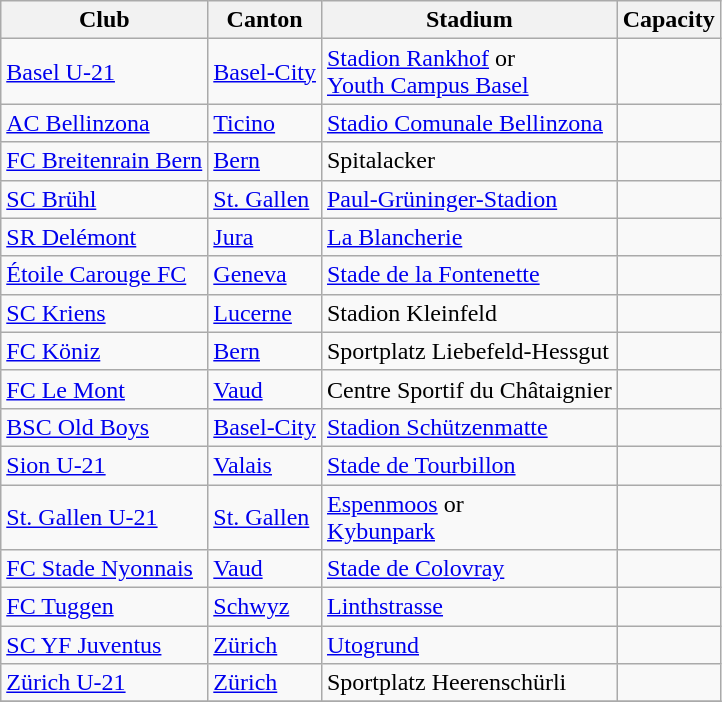<table class="wikitable">
<tr>
<th>Club</th>
<th>Canton</th>
<th>Stadium</th>
<th>Capacity</th>
</tr>
<tr>
<td><a href='#'>Basel U-21</a></td>
<td><a href='#'>Basel-City</a></td>
<td><a href='#'>Stadion Rankhof</a> or<br><a href='#'>Youth Campus Basel</a></td>
<td><br></td>
</tr>
<tr>
<td><a href='#'>AC Bellinzona</a></td>
<td><a href='#'>Ticino</a></td>
<td><a href='#'>Stadio Comunale Bellinzona</a></td>
<td></td>
</tr>
<tr>
<td><a href='#'>FC Breitenrain Bern</a></td>
<td><a href='#'>Bern</a></td>
<td>Spitalacker</td>
<td></td>
</tr>
<tr>
<td><a href='#'>SC Brühl</a></td>
<td><a href='#'>St. Gallen</a></td>
<td><a href='#'>Paul-Grüninger-Stadion</a></td>
<td></td>
</tr>
<tr>
<td><a href='#'>SR Delémont</a></td>
<td><a href='#'>Jura</a></td>
<td><a href='#'>La Blancherie</a></td>
<td></td>
</tr>
<tr>
<td><a href='#'>Étoile Carouge FC</a></td>
<td><a href='#'>Geneva</a></td>
<td><a href='#'>Stade de la Fontenette</a></td>
<td></td>
</tr>
<tr>
<td><a href='#'>SC Kriens</a></td>
<td><a href='#'>Lucerne</a></td>
<td>Stadion Kleinfeld</td>
<td></td>
</tr>
<tr>
<td><a href='#'>FC Köniz</a></td>
<td><a href='#'>Bern</a></td>
<td>Sportplatz Liebefeld-Hessgut</td>
<td></td>
</tr>
<tr>
<td><a href='#'>FC Le Mont</a></td>
<td><a href='#'>Vaud</a></td>
<td>Centre Sportif du Châtaignier</td>
<td></td>
</tr>
<tr>
<td><a href='#'>BSC Old Boys</a></td>
<td><a href='#'>Basel-City</a></td>
<td><a href='#'>Stadion Schützenmatte</a></td>
<td></td>
</tr>
<tr>
<td><a href='#'>Sion U-21</a></td>
<td><a href='#'>Valais</a></td>
<td><a href='#'>Stade de Tourbillon</a></td>
<td></td>
</tr>
<tr>
<td><a href='#'>St. Gallen U-21</a></td>
<td><a href='#'>St. Gallen</a></td>
<td><a href='#'>Espenmoos</a> or<br><a href='#'>Kybunpark</a></td>
<td><br></td>
</tr>
<tr>
<td><a href='#'>FC Stade Nyonnais</a></td>
<td><a href='#'>Vaud</a></td>
<td><a href='#'>Stade de Colovray</a></td>
<td></td>
</tr>
<tr>
<td><a href='#'>FC Tuggen</a></td>
<td><a href='#'>Schwyz</a></td>
<td><a href='#'>Linthstrasse</a></td>
<td></td>
</tr>
<tr>
<td><a href='#'>SC YF Juventus</a></td>
<td><a href='#'>Zürich</a></td>
<td><a href='#'>Utogrund</a></td>
<td></td>
</tr>
<tr>
<td><a href='#'>Zürich U-21</a></td>
<td><a href='#'>Zürich</a></td>
<td>Sportplatz Heerenschürli</td>
<td></td>
</tr>
<tr>
</tr>
</table>
